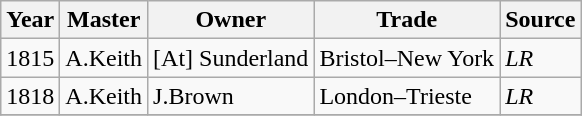<table class=" wikitable">
<tr>
<th>Year</th>
<th>Master</th>
<th>Owner</th>
<th>Trade</th>
<th>Source</th>
</tr>
<tr>
<td>1815</td>
<td>A.Keith</td>
<td>[At] Sunderland</td>
<td>Bristol–New York</td>
<td><em>LR</em></td>
</tr>
<tr>
<td>1818</td>
<td>A.Keith</td>
<td>J.Brown</td>
<td>London–Trieste</td>
<td><em>LR</em></td>
</tr>
<tr>
</tr>
</table>
